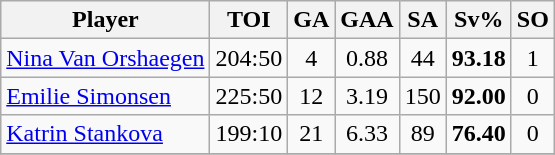<table class="wikitable sortable" style="text-align:center;">
<tr>
<th>Player</th>
<th>TOI</th>
<th>GA</th>
<th>GAA</th>
<th>SA</th>
<th>Sv%</th>
<th>SO</th>
</tr>
<tr>
<td style="text-align:left;"> <a href='#'>Nina Van Orshaegen</a></td>
<td>204:50</td>
<td>4</td>
<td>0.88</td>
<td>44</td>
<td><strong>93.18</strong></td>
<td>1</td>
</tr>
<tr>
<td style="text-align:left;"> <a href='#'>Emilie Simonsen</a></td>
<td>225:50</td>
<td>12</td>
<td>3.19</td>
<td>150</td>
<td><strong>92.00</strong></td>
<td>0</td>
</tr>
<tr>
<td style="text-align:left;"> <a href='#'>Katrin Stankova</a></td>
<td>199:10</td>
<td>21</td>
<td>6.33</td>
<td>89</td>
<td><strong>76.40</strong></td>
<td>0</td>
</tr>
<tr>
</tr>
</table>
